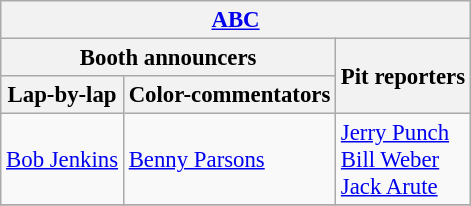<table class="wikitable" style="font-size: 95%">
<tr>
<th colspan=3><a href='#'>ABC</a></th>
</tr>
<tr>
<th colspan=2>Booth announcers</th>
<th rowspan=2>Pit reporters</th>
</tr>
<tr>
<th><strong>Lap-by-lap</strong></th>
<th><strong>Color-commentators</strong></th>
</tr>
<tr>
<td><a href='#'>Bob Jenkins</a></td>
<td><a href='#'>Benny Parsons</a></td>
<td><a href='#'>Jerry Punch</a> <br> <a href='#'>Bill Weber</a> <br> <a href='#'>Jack Arute</a></td>
</tr>
<tr>
</tr>
</table>
